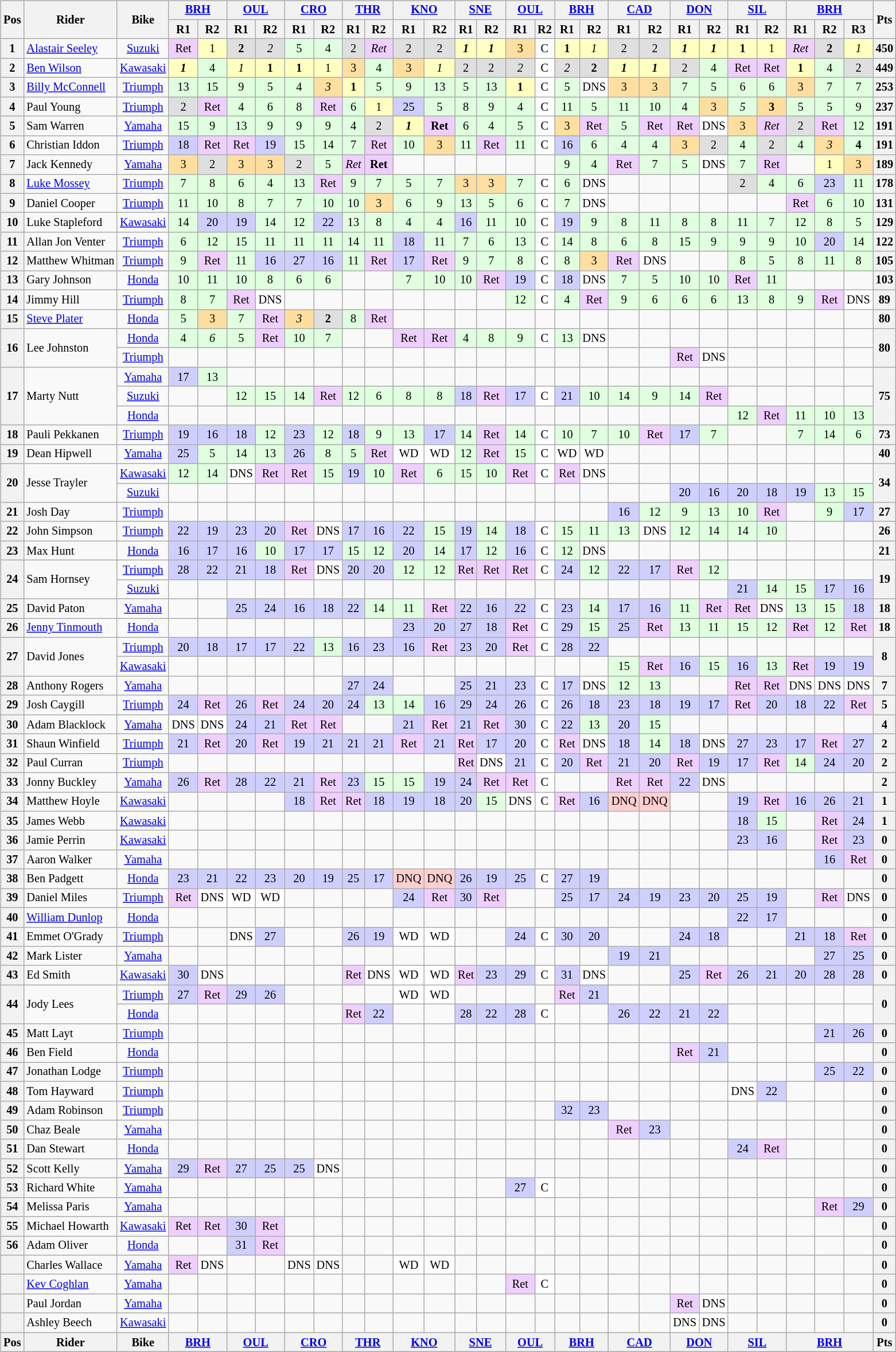<table>
<tr>
<td><br><table class="wikitable" style="font-size: 85%; text-align: center;">
<tr valign="top">
<th valign="middle" rowspan=2>Pos</th>
<th valign="middle" rowspan=2>Rider</th>
<th valign="middle" rowspan=2>Bike</th>
<th colspan=2><a href='#'>BRH</a><br></th>
<th colspan=2><a href='#'>OUL</a><br></th>
<th colspan=2><a href='#'>CRO</a><br></th>
<th colspan=2><a href='#'>THR</a><br></th>
<th colspan=2><a href='#'>KNO</a><br></th>
<th colspan=2><a href='#'>SNE</a><br></th>
<th colspan=2><a href='#'>OUL</a><br></th>
<th colspan=2><a href='#'>BRH</a><br></th>
<th colspan=2><a href='#'>CAD</a><br></th>
<th colspan=2><a href='#'>DON</a><br></th>
<th colspan=2><a href='#'>SIL</a><br></th>
<th colspan=3><a href='#'>BRH</a><br></th>
<th valign="middle" rowspan=2>Pts</th>
</tr>
<tr>
<th>R1</th>
<th>R2</th>
<th>R1</th>
<th>R2</th>
<th>R1</th>
<th>R2</th>
<th>R1</th>
<th>R2</th>
<th>R1</th>
<th>R2</th>
<th>R1</th>
<th>R2</th>
<th>R1</th>
<th>R2</th>
<th>R1</th>
<th>R2</th>
<th>R1</th>
<th>R2</th>
<th>R1</th>
<th>R2</th>
<th>R1</th>
<th>R2</th>
<th>R1</th>
<th>R2</th>
<th>R3</th>
</tr>
<tr>
<th>1</th>
<td align="left"> <a href='#'>Alastair Seeley</a></td>
<td><a href='#'>Suzuki</a></td>
<td style="background:#EFCFFF;">Ret</td>
<td style="background:#ffffbf;">1</td>
<td style="background:#dfdfdf;"><strong>2</strong></td>
<td style="background:#dfdfdf;"><em>2</em></td>
<td style="background:#dfffdf;">5</td>
<td style="background:#dfffdf;">4</td>
<td style="background:#dfdfdf;">2</td>
<td style="background:#EFCFFF;"><em>Ret</em></td>
<td style="background:#dfdfdf;">2</td>
<td style="background:#dfdfdf;">2</td>
<td style="background:#ffffbf;"><strong><em>1</em></strong></td>
<td style="background:#ffffbf;"><strong><em>1</em></strong></td>
<td style="background:#ffdf9f;">3</td>
<td style="background:#ffffff;">C</td>
<td style="background:#ffffbf;"><strong>1</strong></td>
<td style="background:#ffffbf;"><em>1</em></td>
<td style="background:#dfdfdf;">2</td>
<td style="background:#dfdfdf;">2</td>
<td style="background:#ffffbf;"><strong><em>1</em></strong></td>
<td style="background:#ffffbf;"><strong><em>1</em></strong></td>
<td style="background:#ffffbf;"><strong>1</strong></td>
<td style="background:#ffffbf;">1</td>
<td style="background:#EFCFFF;"><em>Ret</em></td>
<td style="background:#dfdfdf;"><strong>2</strong></td>
<td style="background:#ffffbf;"><em>1</em></td>
<th>450</th>
</tr>
<tr>
<th>2</th>
<td align="left"> <a href='#'>Ben Wilson</a></td>
<td><a href='#'>Kawasaki</a></td>
<td style="background:#ffffbf;"><strong><em>1</em></strong></td>
<td style="background:#dfffdf;">4</td>
<td style="background:#ffffbf;"><em>1</em></td>
<td style="background:#ffffbf;"><strong>1</strong></td>
<td style="background:#ffffbf;"><strong>1</strong></td>
<td style="background:#ffffbf;">1</td>
<td style="background:#ffdf9f;">3</td>
<td style="background:#dfffdf;">4</td>
<td style="background:#ffdf9f;">3</td>
<td style="background:#ffffbf;"><em>1</em></td>
<td style="background:#dfdfdf;">2</td>
<td style="background:#dfdfdf;">2</td>
<td style="background:#dfdfdf;"><em>2</em></td>
<td style="background:#ffffff;">C</td>
<td style="background:#dfdfdf;"><em>2</em></td>
<td style="background:#dfdfdf;"><strong>2</strong></td>
<td style="background:#ffffbf;"><strong><em>1</em></strong></td>
<td style="background:#ffffbf;"><strong><em>1</em></strong></td>
<td style="background:#dfdfdf;">2</td>
<td style="background:#dfffdf;">4</td>
<td style="background:#EFCFFF;">Ret</td>
<td style="background:#EFCFFF;">Ret</td>
<td style="background:#ffffbf;"><strong>1</strong></td>
<td style="background:#dfffdf;">4</td>
<td style="background:#dfdfdf;">2</td>
<th>449</th>
</tr>
<tr>
<th>3</th>
<td align="left"> <a href='#'>Billy McConnell</a></td>
<td><a href='#'>Triumph</a></td>
<td style="background:#dfffdf;">13</td>
<td style="background:#dfffdf;">15</td>
<td style="background:#dfffdf;">9</td>
<td style="background:#dfffdf;">5</td>
<td style="background:#dfffdf;">4</td>
<td style="background:#ffdf9f;"><em>3</em></td>
<td style="background:#ffffbf;"><strong>1</strong></td>
<td style="background:#dfffdf;">5</td>
<td style="background:#dfffdf;">9</td>
<td style="background:#dfffdf;">13</td>
<td style="background:#dfffdf;">5</td>
<td style="background:#dfffdf;">13</td>
<td style="background:#ffffbf;"><strong>1</strong></td>
<td style="background:#ffffff;">C</td>
<td style="background:#dfffdf;">5</td>
<td style="background:#FFFFFF;">DNS</td>
<td style="background:#ffdf9f;">3</td>
<td style="background:#ffdf9f;">3</td>
<td style="background:#dfffdf;">7</td>
<td style="background:#dfffdf;">5</td>
<td style="background:#dfffdf;">6</td>
<td style="background:#dfffdf;">6</td>
<td style="background:#ffdf9f;">3</td>
<td style="background:#dfffdf;">7</td>
<td style="background:#dfffdf;">7</td>
<th>253</th>
</tr>
<tr>
<th>4</th>
<td align="left"> Paul Young</td>
<td><a href='#'>Triumph</a></td>
<td style="background:#dfdfdf;">2</td>
<td style="background:#EFCFFF;">Ret</td>
<td style="background:#dfffdf;">4</td>
<td style="background:#dfffdf;">6</td>
<td style="background:#dfffdf;">8</td>
<td style="background:#EFCFFF;">Ret</td>
<td style="background:#dfffdf;">6</td>
<td style="background:#ffffbf;">1</td>
<td style="background:#CFCFFF;">25</td>
<td style="background:#dfffdf;">5</td>
<td style="background:#dfffdf;">8</td>
<td style="background:#dfffdf;">9</td>
<td style="background:#dfffdf;">4</td>
<td style="background:#ffffff;">C</td>
<td style="background:#dfffdf;">11</td>
<td style="background:#dfffdf;">5</td>
<td style="background:#dfffdf;">11</td>
<td style="background:#dfffdf;">10</td>
<td style="background:#dfffdf;">4</td>
<td style="background:#ffdf9f;">3</td>
<td style="background:#dfffdf;"><em>5</em></td>
<td style="background:#ffdf9f;"><strong>3</strong></td>
<td style="background:#dfffdf;">5</td>
<td style="background:#dfffdf;">5</td>
<td style="background:#dfffdf;">9</td>
<th>237</th>
</tr>
<tr>
<th>5</th>
<td align="left"> Sam Warren</td>
<td><a href='#'>Yamaha</a></td>
<td style="background:#dfffdf;">15</td>
<td style="background:#dfffdf;">9</td>
<td style="background:#dfffdf;">13</td>
<td style="background:#dfffdf;">9</td>
<td style="background:#dfffdf;">9</td>
<td style="background:#dfffdf;">9</td>
<td style="background:#dfffdf;">4</td>
<td style="background:#dfdfdf;">2</td>
<td style="background:#ffffbf;"><strong><em>1</em></strong></td>
<td style="background:#EFCFFF;"><strong>Ret</strong></td>
<td style="background:#dfffdf;">6</td>
<td style="background:#dfffdf;">4</td>
<td style="background:#dfffdf;">5</td>
<td style="background:#ffffff;">C</td>
<td style="background:#ffdf9f;">3</td>
<td style="background:#EFCFFF;">Ret</td>
<td style="background:#dfffdf;">5</td>
<td style="background:#EFCFFF;">Ret</td>
<td style="background:#EFCFFF;">Ret</td>
<td style="background:#ffffff;">DNS</td>
<td style="background:#ffdf9f;">3</td>
<td style="background:#EFCFFF;"><em>Ret</em></td>
<td style="background:#dfdfdf;">2</td>
<td style="background:#EFCFFF;">Ret</td>
<td style="background:#dfffdf;">12</td>
<th>191</th>
</tr>
<tr>
<th>6</th>
<td align="left"> Christian Iddon</td>
<td><a href='#'>Triumph</a></td>
<td style="background:#CFCFFF;">18</td>
<td style="background:#EFCFFF;">Ret</td>
<td style="background:#EFCFFF;">Ret</td>
<td style="background:#CFCFFF;">19</td>
<td style="background:#dfffdf;">15</td>
<td style="background:#dfffdf;">14</td>
<td style="background:#dfffdf;">7</td>
<td style="background:#EFCFFF;">Ret</td>
<td style="background:#dfffdf;">10</td>
<td style="background:#ffdf9f;">3</td>
<td style="background:#dfffdf;">11</td>
<td style="background:#EFCFFF;">Ret</td>
<td style="background:#dfffdf;">11</td>
<td style="background:#ffffff;">C</td>
<td style="background:#CFCFFF;">16</td>
<td style="background:#dfffdf;">6</td>
<td style="background:#dfffdf;">4</td>
<td style="background:#dfffdf;">4</td>
<td style="background:#ffdf9f;">3</td>
<td style="background:#dfdfdf;">2</td>
<td style="background:#dfffdf;">4</td>
<td style="background:#dfdfdf;">2</td>
<td style="background:#dfffdf;">4</td>
<td style="background:#ffdf9f;"><em>3</em></td>
<td style="background:#dfffdf;"><strong>4</strong></td>
<th>191</th>
</tr>
<tr>
<th>7</th>
<td align="left"> Jack Kennedy</td>
<td><a href='#'>Yamaha</a></td>
<td style="background:#ffdf9f;">3</td>
<td style="background:#dfdfdf;">2</td>
<td style="background:#ffdf9f;">3</td>
<td style="background:#ffdf9f;">3</td>
<td style="background:#dfdfdf;">2</td>
<td style="background:#dfffdf;">5</td>
<td style="background:#EFCFFF;"><em>Ret</em></td>
<td style="background:#EFCFFF;"><strong>Ret</strong></td>
<td></td>
<td></td>
<td></td>
<td></td>
<td></td>
<td></td>
<td style="background:#dfffdf;">9</td>
<td style="background:#dfffdf;">4</td>
<td style="background:#EFCFFF;">Ret</td>
<td style="background:#dfffdf;">7</td>
<td style="background:#dfffdf;">5</td>
<td style="background:#FFFFFF;">DNS</td>
<td style="background:#dfffdf;">7</td>
<td style="background:#EFCFFF;">Ret</td>
<td></td>
<td style="background:#ffffbf;">1</td>
<td style="background:#ffdf9f;">3</td>
<th>189</th>
</tr>
<tr>
<th>8</th>
<td align="left"> <a href='#'>Luke Mossey</a></td>
<td><a href='#'>Triumph</a></td>
<td style="background:#dfffdf;">7</td>
<td style="background:#dfffdf;">8</td>
<td style="background:#dfffdf;">6</td>
<td style="background:#dfffdf;">4</td>
<td style="background:#dfffdf;">13</td>
<td style="background:#EFCFFF;">Ret</td>
<td style="background:#dfffdf;">9</td>
<td style="background:#dfffdf;">7</td>
<td style="background:#dfffdf;">5</td>
<td style="background:#dfffdf;">7</td>
<td style="background:#ffdf9f;">3</td>
<td style="background:#ffdf9f;">3</td>
<td style="background:#dfffdf;">7</td>
<td style="background:#ffffff;">C</td>
<td style="background:#dfffdf;">6</td>
<td style="background:#FFFFFF;">DNS</td>
<td></td>
<td></td>
<td></td>
<td></td>
<td style="background:#dfdfdf;">2</td>
<td style="background:#dfffdf;">4</td>
<td style="background:#dfffdf;">6</td>
<td style="background:#CFCFFF;">23</td>
<td style="background:#dfffdf;">11</td>
<th>178</th>
</tr>
<tr>
<th>9</th>
<td align="left"> Daniel Cooper</td>
<td><a href='#'>Triumph</a></td>
<td style="background:#dfffdf;">11</td>
<td style="background:#dfffdf;">10</td>
<td style="background:#dfffdf;">8</td>
<td style="background:#dfffdf;">7</td>
<td style="background:#dfffdf;">7</td>
<td style="background:#dfffdf;">10</td>
<td style="background:#dfffdf;">10</td>
<td style="background:#ffdf9f;">3</td>
<td style="background:#dfffdf;">6</td>
<td style="background:#dfffdf;">9</td>
<td style="background:#dfffdf;">13</td>
<td style="background:#dfffdf;">5</td>
<td style="background:#dfffdf;">6</td>
<td style="background:#ffffff;">C</td>
<td style="background:#dfffdf;">7</td>
<td style="background:#FFFFFF;">DNS</td>
<td></td>
<td></td>
<td></td>
<td></td>
<td></td>
<td></td>
<td style="background:#EFCFFF;">Ret</td>
<td style="background:#dfffdf;">6</td>
<td style="background:#dfffdf;">10</td>
<th>131</th>
</tr>
<tr>
<th>10</th>
<td align="left"> Luke Stapleford</td>
<td><a href='#'>Kawasaki</a></td>
<td style="background:#dfffdf;">14</td>
<td style="background:#CFCFFF;">20</td>
<td style="background:#CFCFFF;">19</td>
<td style="background:#dfffdf;">14</td>
<td style="background:#dfffdf;">12</td>
<td style="background:#CFCFFF;">22</td>
<td style="background:#dfffdf;">13</td>
<td style="background:#dfffdf;">8</td>
<td style="background:#dfffdf;">4</td>
<td style="background:#dfffdf;">4</td>
<td style="background:#CFCFFF;">16</td>
<td style="background:#dfffdf;">11</td>
<td style="background:#dfffdf;">10</td>
<td style="background:#ffffff;">C</td>
<td style="background:#CFCFFF;">19</td>
<td style="background:#dfffdf;">9</td>
<td style="background:#dfffdf;">8</td>
<td style="background:#dfffdf;">11</td>
<td style="background:#dfffdf;">8</td>
<td style="background:#dfffdf;">8</td>
<td style="background:#dfffdf;">11</td>
<td style="background:#dfffdf;">7</td>
<td style="background:#dfffdf;">12</td>
<td style="background:#dfffdf;">8</td>
<td style="background:#dfffdf;">5</td>
<th>129</th>
</tr>
<tr>
<th>11</th>
<td align="left"> Allan Jon Venter</td>
<td><a href='#'>Triumph</a></td>
<td style="background:#dfffdf;">6</td>
<td style="background:#dfffdf;">12</td>
<td style="background:#dfffdf;">15</td>
<td style="background:#dfffdf;">11</td>
<td style="background:#dfffdf;">11</td>
<td style="background:#dfffdf;">11</td>
<td style="background:#dfffdf;">14</td>
<td style="background:#dfffdf;">11</td>
<td style="background:#CFCFFF;">18</td>
<td style="background:#dfffdf;">11</td>
<td style="background:#dfffdf;">7</td>
<td style="background:#dfffdf;">6</td>
<td style="background:#dfffdf;">13</td>
<td style="background:#ffffff;">C</td>
<td style="background:#dfffdf;">14</td>
<td style="background:#dfffdf;">8</td>
<td style="background:#dfffdf;">6</td>
<td style="background:#dfffdf;">8</td>
<td style="background:#dfffdf;">15</td>
<td style="background:#dfffdf;">9</td>
<td style="background:#dfffdf;">9</td>
<td style="background:#dfffdf;">9</td>
<td style="background:#dfffdf;">10</td>
<td style="background:#CFCFFF;">20</td>
<td style="background:#dfffdf;">14</td>
<th>122</th>
</tr>
<tr>
<th>12</th>
<td align="left"> Matthew Whitman</td>
<td><a href='#'>Triumph</a></td>
<td style="background:#dfffdf;">9</td>
<td style="background:#EFCFFF;">Ret</td>
<td style="background:#dfffdf;">11</td>
<td style="background:#CFCFFF;">16</td>
<td style="background:#CFCFFF;">27</td>
<td style="background:#CFCFFF;">16</td>
<td style="background:#dfffdf;">11</td>
<td style="background:#EFCFFF;">Ret</td>
<td style="background:#CFCFFF;">17</td>
<td style="background:#EFCFFF;">Ret</td>
<td style="background:#dfffdf;">9</td>
<td style="background:#dfffdf;">7</td>
<td style="background:#dfffdf;">8</td>
<td style="background:#ffffff;">C</td>
<td style="background:#dfffdf;">8</td>
<td style="background:#ffdf9f;">3</td>
<td style="background:#EFCFFF;">Ret</td>
<td style="background:#ffffff;">DNS</td>
<td></td>
<td></td>
<td style="background:#dfffdf;">8</td>
<td style="background:#dfffdf;">5</td>
<td style="background:#dfffdf;">8</td>
<td style="background:#dfffdf;">11</td>
<td style="background:#dfffdf;">8</td>
<th>105</th>
</tr>
<tr>
<th>13</th>
<td align="left"> Gary Johnson</td>
<td><a href='#'>Honda</a></td>
<td style="background:#dfffdf;">10</td>
<td style="background:#dfffdf;">11</td>
<td style="background:#dfffdf;">10</td>
<td style="background:#dfffdf;">8</td>
<td style="background:#dfffdf;">6</td>
<td style="background:#dfffdf;">6</td>
<td></td>
<td></td>
<td style="background:#dfffdf;">7</td>
<td style="background:#dfffdf;">10</td>
<td style="background:#dfffdf;">10</td>
<td style="background:#EFCFFF;">Ret</td>
<td style="background:#CFCFFF;">19</td>
<td style="background:#ffffff;">C</td>
<td style="background:#CFCFFF;">18</td>
<td style="background:#ffffff;">DNS</td>
<td style="background:#dfffdf;">7</td>
<td style="background:#dfffdf;">5</td>
<td style="background:#dfffdf;">10</td>
<td style="background:#dfffdf;">10</td>
<td style="background:#EFCFFF;">Ret</td>
<td style="background:#dfffdf;">11</td>
<td></td>
<td></td>
<td></td>
<th>103</th>
</tr>
<tr>
<th>14</th>
<td align="left"> Jimmy Hill</td>
<td><a href='#'>Triumph</a></td>
<td style="background:#dfffdf;">8</td>
<td style="background:#dfffdf;">7</td>
<td style="background:#EFCFFF;">Ret</td>
<td style="background:#FFFFFF;">DNS</td>
<td></td>
<td></td>
<td></td>
<td></td>
<td></td>
<td></td>
<td></td>
<td></td>
<td style="background:#dfffdf;">12</td>
<td style="background:#ffffff;">C</td>
<td style="background:#dfffdf;">4</td>
<td style="background:#EFCFFF;">Ret</td>
<td style="background:#dfffdf;">9</td>
<td style="background:#dfffdf;">6</td>
<td style="background:#dfffdf;">6</td>
<td style="background:#dfffdf;">6</td>
<td style="background:#dfffdf;">13</td>
<td style="background:#dfffdf;">8</td>
<td style="background:#dfffdf;">9</td>
<td style="background:#EFCFFF;">Ret</td>
<td style="background:#ffffff;">DNS</td>
<th>89</th>
</tr>
<tr>
<th>15</th>
<td align="left"> <a href='#'>Steve Plater</a></td>
<td><a href='#'>Honda</a></td>
<td style="background:#dfffdf;">5</td>
<td style="background:#ffdf9f;">3</td>
<td style="background:#dfffdf;">7</td>
<td style="background:#EFCFFF;">Ret</td>
<td style="background:#ffdf9f;"><em>3</em></td>
<td style="background:#dfdfdf;"><strong>2</strong></td>
<td style="background:#dfffdf;">8</td>
<td style="background:#EFCFFF;">Ret</td>
<td></td>
<td></td>
<td></td>
<td></td>
<td></td>
<td></td>
<td></td>
<td></td>
<td></td>
<td></td>
<td></td>
<td></td>
<td></td>
<td></td>
<td></td>
<td></td>
<td></td>
<th>80</th>
</tr>
<tr>
<th rowspan=2>16</th>
<td align="left" rowspan=2> Lee Johnston</td>
<td><a href='#'>Honda</a></td>
<td style="background:#dfffdf;">4</td>
<td style="background:#dfffdf;"><em>6</em></td>
<td style="background:#dfffdf;">5</td>
<td style="background:#EFCFFF;">Ret</td>
<td style="background:#dfffdf;">10</td>
<td style="background:#dfffdf;">7</td>
<td></td>
<td></td>
<td style="background:#EFCFFF;">Ret</td>
<td style="background:#EFCFFF;">Ret</td>
<td style="background:#dfffdf;">4</td>
<td style="background:#dfffdf;">8</td>
<td style="background:#dfffdf;">9</td>
<td style="background:#ffffff;">C</td>
<td style="background:#dfffdf;">13</td>
<td style="background:#ffffff;">DNS</td>
<td></td>
<td></td>
<td></td>
<td></td>
<td></td>
<td></td>
<td></td>
<td></td>
<td></td>
<th rowspan=2>80</th>
</tr>
<tr>
<td><a href='#'>Triumph</a></td>
<td></td>
<td></td>
<td></td>
<td></td>
<td></td>
<td></td>
<td></td>
<td></td>
<td></td>
<td></td>
<td></td>
<td></td>
<td></td>
<td></td>
<td></td>
<td></td>
<td></td>
<td></td>
<td style="background:#EFCFFF;">Ret</td>
<td style="background:#ffffff;">DNS</td>
<td></td>
<td></td>
<td></td>
<td></td>
<td></td>
</tr>
<tr>
<th rowspan=3>17</th>
<td align="left" rowspan=3> Marty Nutt</td>
<td><a href='#'>Yamaha</a></td>
<td style="background:#CFCFFF;">17</td>
<td style="background:#dfffdf;">13</td>
<td></td>
<td></td>
<td></td>
<td></td>
<td></td>
<td></td>
<td></td>
<td></td>
<td></td>
<td></td>
<td></td>
<td></td>
<td></td>
<td></td>
<td></td>
<td></td>
<td></td>
<td></td>
<td></td>
<td></td>
<td></td>
<td></td>
<td></td>
<th rowspan=3>75</th>
</tr>
<tr>
<td><a href='#'>Suzuki</a></td>
<td></td>
<td></td>
<td style="background:#dfffdf;">12</td>
<td style="background:#dfffdf;">15</td>
<td style="background:#dfffdf;">14</td>
<td style="background:#EFCFFF;">Ret</td>
<td style="background:#dfffdf;">12</td>
<td style="background:#dfffdf;">6</td>
<td style="background:#dfffdf;">8</td>
<td style="background:#dfffdf;">8</td>
<td style="background:#CFCFFF;">18</td>
<td style="background:#EFCFFF;">Ret</td>
<td style="background:#CFCFFF;">17</td>
<td style="background:#ffffff;">C</td>
<td style="background:#CFCFFF;">21</td>
<td style="background:#dfffdf;">10</td>
<td style="background:#dfffdf;">14</td>
<td style="background:#dfffdf;">9</td>
<td style="background:#dfffdf;">14</td>
<td style="background:#EFCFFF;">Ret</td>
<td></td>
<td></td>
<td></td>
<td></td>
<td></td>
</tr>
<tr>
<td><a href='#'>Honda</a></td>
<td></td>
<td></td>
<td></td>
<td></td>
<td></td>
<td></td>
<td></td>
<td></td>
<td></td>
<td></td>
<td></td>
<td></td>
<td></td>
<td></td>
<td></td>
<td></td>
<td></td>
<td></td>
<td></td>
<td></td>
<td style="background:#dfffdf;">12</td>
<td style="background:#EFCFFF;">Ret</td>
<td style="background:#dfffdf;">11</td>
<td style="background:#dfffdf;">10</td>
<td style="background:#dfffdf;">13</td>
</tr>
<tr>
<th>18</th>
<td align="left"> Pauli Pekkanen</td>
<td><a href='#'>Triumph</a></td>
<td style="background:#CFCFFF;">19</td>
<td style="background:#CFCFFF;">16</td>
<td style="background:#CFCFFF;">18</td>
<td style="background:#dfffdf;">12</td>
<td style="background:#CFCFFF;">23</td>
<td style="background:#dfffdf;">12</td>
<td style="background:#CFCFFF;">18</td>
<td style="background:#dfffdf;">9</td>
<td style="background:#dfffdf;">13</td>
<td style="background:#CFCFFF;">17</td>
<td style="background:#dfffdf;">14</td>
<td style="background:#EFCFFF;">Ret</td>
<td style="background:#dfffdf;">14</td>
<td style="background:#ffffff;">C</td>
<td style="background:#dfffdf;">10</td>
<td style="background:#dfffdf;">7</td>
<td style="background:#dfffdf;">10</td>
<td style="background:#EFCFFF;">Ret</td>
<td style="background:#CFCFFF;">17</td>
<td style="background:#dfffdf;">7</td>
<td></td>
<td></td>
<td style="background:#dfffdf;">7</td>
<td style="background:#dfffdf;">14</td>
<td style="background:#dfffdf;">6</td>
<th>73</th>
</tr>
<tr>
<th>19</th>
<td align="left"> Dean Hipwell</td>
<td><a href='#'>Yamaha</a></td>
<td style="background:#CFCFFF;">25</td>
<td style="background:#dfffdf;">5</td>
<td style="background:#dfffdf;">14</td>
<td style="background:#dfffdf;">13</td>
<td style="background:#CFCFFF;">26</td>
<td style="background:#dfffdf;">8</td>
<td style="background:#dfffdf;">5</td>
<td style="background:#EFCFFF;">Ret</td>
<td style="background:#FFFFFF;">WD</td>
<td style="background:#FFFFFF;">WD</td>
<td style="background:#dfffdf;">12</td>
<td style="background:#EFCFFF;">Ret</td>
<td style="background:#dfffdf;">15</td>
<td style="background:#ffffff;">C</td>
<td style="background:#FFFFFF;">WD</td>
<td style="background:#FFFFFF;">WD</td>
<td></td>
<td></td>
<td></td>
<td></td>
<td></td>
<td></td>
<td></td>
<td></td>
<td></td>
<th>40</th>
</tr>
<tr>
<th rowspan=2>20</th>
<td align="left" rowspan=2> Jesse Trayler</td>
<td><a href='#'>Kawasaki</a></td>
<td style="background:#dfffdf;">12</td>
<td style="background:#dfffdf;">14</td>
<td style="background:#FFFFFF;">DNS</td>
<td style="background:#EFCFFF;">Ret</td>
<td style="background:#EFCFFF;">Ret</td>
<td style="background:#dfffdf;">15</td>
<td style="background:#CFCFFF;">19</td>
<td style="background:#dfffdf;">10</td>
<td style="background:#EFCFFF;">Ret</td>
<td style="background:#dfffdf;">6</td>
<td style="background:#dfffdf;">15</td>
<td style="background:#dfffdf;">10</td>
<td style="background:#EFCFFF;">Ret</td>
<td style="background:#ffffff;">C</td>
<td style="background:#EFCFFF;">Ret</td>
<td style="background:#ffffff;">DNS</td>
<td></td>
<td></td>
<td></td>
<td></td>
<td></td>
<td></td>
<td></td>
<td></td>
<td></td>
<th rowspan=2>34</th>
</tr>
<tr>
<td><a href='#'>Suzuki</a></td>
<td></td>
<td></td>
<td></td>
<td></td>
<td></td>
<td></td>
<td></td>
<td></td>
<td></td>
<td></td>
<td></td>
<td></td>
<td></td>
<td></td>
<td></td>
<td></td>
<td></td>
<td></td>
<td style="background:#CFCFFF;">20</td>
<td style="background:#CFCFFF;">16</td>
<td style="background:#CFCFFF;">20</td>
<td style="background:#CFCFFF;">18</td>
<td style="background:#CFCFFF;">19</td>
<td style="background:#dfffdf;">13</td>
<td style="background:#dfffdf;">15</td>
</tr>
<tr>
<th>21</th>
<td align="left"> Josh Day</td>
<td><a href='#'>Triumph</a></td>
<td></td>
<td></td>
<td></td>
<td></td>
<td></td>
<td></td>
<td></td>
<td></td>
<td></td>
<td></td>
<td></td>
<td></td>
<td></td>
<td></td>
<td></td>
<td></td>
<td style="background:#CFCFFF;">16</td>
<td style="background:#dfffdf;">12</td>
<td style="background:#dfffdf;">9</td>
<td style="background:#dfffdf;">13</td>
<td style="background:#dfffdf;">10</td>
<td style="background:#EFCFFF;">Ret</td>
<td></td>
<td style="background:#dfffdf;">9</td>
<td style="background:#CFCFFF;">17</td>
<th>27</th>
</tr>
<tr>
<th>22</th>
<td align="left"> John Simpson</td>
<td><a href='#'>Triumph</a></td>
<td style="background:#CFCFFF;">22</td>
<td style="background:#CFCFFF;">19</td>
<td style="background:#CFCFFF;">23</td>
<td style="background:#CFCFFF;">20</td>
<td style="background:#EFCFFF;">Ret</td>
<td style="background:#FFFFFF;">DNS</td>
<td style="background:#CFCFFF;">17</td>
<td style="background:#CFCFFF;">16</td>
<td style="background:#CFCFFF;">22</td>
<td style="background:#dfffdf;">15</td>
<td style="background:#CFCFFF;">19</td>
<td style="background:#dfffdf;">14</td>
<td style="background:#CFCFFF;">18</td>
<td style="background:#ffffff;">C</td>
<td style="background:#dfffdf;">15</td>
<td style="background:#dfffdf;">11</td>
<td style="background:#dfffdf;">13</td>
<td style="background:#FFFFFF;">DNS</td>
<td style="background:#dfffdf;">12</td>
<td style="background:#dfffdf;">14</td>
<td style="background:#dfffdf;">14</td>
<td style="background:#dfffdf;">10</td>
<td></td>
<td></td>
<td></td>
<th>26</th>
</tr>
<tr>
<th>23</th>
<td align="left"> Max Hunt</td>
<td><a href='#'>Honda</a></td>
<td style="background:#CFCFFF;">16</td>
<td style="background:#CFCFFF;">17</td>
<td style="background:#CFCFFF;">16</td>
<td style="background:#dfffdf;">10</td>
<td style="background:#CFCFFF;">17</td>
<td style="background:#CFCFFF;">17</td>
<td style="background:#dfffdf;">15</td>
<td style="background:#dfffdf;">12</td>
<td style="background:#CFCFFF;">20</td>
<td style="background:#dfffdf;">14</td>
<td style="background:#CFCFFF;">17</td>
<td style="background:#dfffdf;">12</td>
<td style="background:#CFCFFF;">16</td>
<td style="background:#ffffff;">C</td>
<td style="background:#dfffdf;">12</td>
<td style="background:#ffffff;">DNS</td>
<td></td>
<td></td>
<td></td>
<td></td>
<td></td>
<td></td>
<td></td>
<td></td>
<td></td>
<th>21</th>
</tr>
<tr>
<th rowspan=2>24</th>
<td align="left" rowspan=2> Sam Hornsey</td>
<td><a href='#'>Triumph</a></td>
<td style="background:#CFCFFF;">28</td>
<td style="background:#CFCFFF;">22</td>
<td style="background:#CFCFFF;">21</td>
<td style="background:#CFCFFF;">18</td>
<td style="background:#EFCFFF;">Ret</td>
<td style="background:#FFFFFF;">DNS</td>
<td style="background:#CFCFFF;">20</td>
<td style="background:#CFCFFF;">20</td>
<td style="background:#dfffdf;">12</td>
<td style="background:#dfffdf;">12</td>
<td style="background:#EFCFFF;">Ret</td>
<td style="background:#EFCFFF;">Ret</td>
<td style="background:#EFCFFF;">Ret</td>
<td style="background:#ffffff;">C</td>
<td style="background:#CFCFFF;">24</td>
<td style="background:#dfffdf;">12</td>
<td style="background:#CFCFFF;">22</td>
<td style="background:#CFCFFF;">17</td>
<td style="background:#EFCFFF;">Ret</td>
<td style="background:#dfffdf;">12</td>
<td></td>
<td></td>
<td></td>
<td></td>
<td></td>
<th rowspan=2>19</th>
</tr>
<tr>
<td><a href='#'>Suzuki</a></td>
<td></td>
<td></td>
<td></td>
<td></td>
<td></td>
<td></td>
<td></td>
<td></td>
<td></td>
<td></td>
<td></td>
<td></td>
<td></td>
<td></td>
<td></td>
<td></td>
<td></td>
<td></td>
<td></td>
<td></td>
<td style="background:#CFCFFF;">21</td>
<td style="background:#dfffdf;">14</td>
<td style="background:#dfffdf;">15</td>
<td style="background:#CFCFFF;">17</td>
<td style="background:#CFCFFF;">16</td>
</tr>
<tr>
<th>25</th>
<td align="left"> David Paton</td>
<td><a href='#'>Yamaha</a></td>
<td></td>
<td></td>
<td style="background:#CFCFFF;">25</td>
<td style="background:#CFCFFF;">24</td>
<td style="background:#CFCFFF;">16</td>
<td style="background:#CFCFFF;">18</td>
<td style="background:#CFCFFF;">22</td>
<td style="background:#dfffdf;">14</td>
<td style="background:#dfffdf;">11</td>
<td style="background:#EFCFFF;">Ret</td>
<td style="background:#CFCFFF;">22</td>
<td style="background:#CFCFFF;">16</td>
<td style="background:#CFCFFF;">22</td>
<td style="background:#ffffff;">C</td>
<td style="background:#CFCFFF;">23</td>
<td style="background:#dfffdf;">14</td>
<td style="background:#CFCFFF;">17</td>
<td style="background:#CFCFFF;">16</td>
<td style="background:#dfffdf;">11</td>
<td style="background:#EFCFFF;">Ret</td>
<td style="background:#EFCFFF;">Ret</td>
<td style="background:#ffffff;">DNS</td>
<td style="background:#dfffdf;">13</td>
<td style="background:#dfffdf;">15</td>
<td style="background:#CFCFFF;">18</td>
<th>18</th>
</tr>
<tr>
<th>26</th>
<td align="left"> <a href='#'>Jenny Tinmouth</a></td>
<td><a href='#'>Honda</a></td>
<td></td>
<td></td>
<td></td>
<td></td>
<td></td>
<td></td>
<td></td>
<td></td>
<td style="background:#CFCFFF;">23</td>
<td style="background:#CFCFFF;">20</td>
<td style="background:#CFCFFF;">27</td>
<td style="background:#CFCFFF;">18</td>
<td style="background:#EFCFFF;">Ret</td>
<td style="background:#ffffff;">C</td>
<td style="background:#CFCFFF;">29</td>
<td style="background:#dfffdf;">15</td>
<td style="background:#CFCFFF;">25</td>
<td style="background:#EFCFFF;">Ret</td>
<td style="background:#dfffdf;">13</td>
<td style="background:#dfffdf;">11</td>
<td style="background:#dfffdf;">15</td>
<td style="background:#dfffdf;">12</td>
<td style="background:#EFCFFF;">Ret</td>
<td style="background:#dfffdf;">12</td>
<td style="background:#EFCFFF;">Ret</td>
<th>18</th>
</tr>
<tr>
<th rowspan=2>27</th>
<td align="left" rowspan=2> David Jones</td>
<td><a href='#'>Triumph</a></td>
<td style="background:#CFCFFF;">20</td>
<td style="background:#CFCFFF;">18</td>
<td style="background:#CFCFFF;">17</td>
<td style="background:#CFCFFF;">17</td>
<td style="background:#CFCFFF;">22</td>
<td style="background:#dfffdf;">13</td>
<td style="background:#CFCFFF;">16</td>
<td style="background:#CFCFFF;">23</td>
<td style="background:#CFCFFF;">16</td>
<td style="background:#EFCFFF;">Ret</td>
<td style="background:#CFCFFF;">23</td>
<td style="background:#CFCFFF;">20</td>
<td style="background:#EFCFFF;">Ret</td>
<td style="background:#ffffff;">C</td>
<td style="background:#CFCFFF;">28</td>
<td style="background:#CFCFFF;">22</td>
<td></td>
<td></td>
<td></td>
<td></td>
<td></td>
<td></td>
<td></td>
<td></td>
<td></td>
<th rowspan=2>8</th>
</tr>
<tr>
<td><a href='#'>Kawasaki</a></td>
<td></td>
<td></td>
<td></td>
<td></td>
<td></td>
<td></td>
<td></td>
<td></td>
<td></td>
<td></td>
<td></td>
<td></td>
<td></td>
<td></td>
<td></td>
<td></td>
<td style="background:#dfffdf;">15</td>
<td style="background:#EFCFFF;">Ret</td>
<td style="background:#CFCFFF;">16</td>
<td style="background:#dfffdf;">15</td>
<td style="background:#CFCFFF;">16</td>
<td style="background:#dfffdf;">13</td>
<td style="background:#EFCFFF;">Ret</td>
<td style="background:#CFCFFF;">19</td>
<td style="background:#CFCFFF;">19</td>
</tr>
<tr>
<th>28</th>
<td align="left"> Anthony Rogers</td>
<td><a href='#'>Yamaha</a></td>
<td></td>
<td></td>
<td></td>
<td></td>
<td></td>
<td></td>
<td style="background:#CFCFFF;">27</td>
<td style="background:#CFCFFF;">24</td>
<td></td>
<td></td>
<td style="background:#CFCFFF;">25</td>
<td style="background:#CFCFFF;">21</td>
<td style="background:#CFCFFF;">23</td>
<td style="background:#ffffff;">C</td>
<td style="background:#CFCFFF;">17</td>
<td style="background:#ffffff;">DNS</td>
<td style="background:#dfffdf;">12</td>
<td style="background:#dfffdf;">13</td>
<td></td>
<td></td>
<td style="background:#EFCFFF;">Ret</td>
<td style="background:#EFCFFF;">Ret</td>
<td style="background:#ffffff;">DNS</td>
<td style="background:#ffffff;">DNS</td>
<td style="background:#ffffff;">DNS</td>
<th>7</th>
</tr>
<tr>
<th>29</th>
<td align="left"> Josh Caygill</td>
<td><a href='#'>Triumph</a></td>
<td style="background:#CFCFFF;">24</td>
<td style="background:#EFCFFF;">Ret</td>
<td style="background:#CFCFFF;">26</td>
<td style="background:#EFCFFF;">Ret</td>
<td style="background:#CFCFFF;">24</td>
<td style="background:#CFCFFF;">20</td>
<td style="background:#CFCFFF;">24</td>
<td style="background:#dfffdf;">13</td>
<td style="background:#dfffdf;">14</td>
<td style="background:#CFCFFF;">16</td>
<td style="background:#CFCFFF;">29</td>
<td style="background:#CFCFFF;">24</td>
<td style="background:#CFCFFF;">26</td>
<td style="background:#ffffff;">C</td>
<td style="background:#CFCFFF;">26</td>
<td style="background:#CFCFFF;">18</td>
<td style="background:#CFCFFF;">23</td>
<td style="background:#CFCFFF;">18</td>
<td style="background:#CFCFFF;">19</td>
<td style="background:#CFCFFF;">17</td>
<td style="background:#EFCFFF;">Ret</td>
<td style="background:#CFCFFF;">20</td>
<td style="background:#CFCFFF;">18</td>
<td style="background:#CFCFFF;">22</td>
<td style="background:#EFCFFF;">Ret</td>
<th>5</th>
</tr>
<tr>
<th>30</th>
<td align="left"> Adam Blacklock</td>
<td><a href='#'>Yamaha</a></td>
<td style="background:#FFFFFF;">DNS</td>
<td style="background:#FFFFFF;">DNS</td>
<td style="background:#CFCFFF;">24</td>
<td style="background:#CFCFFF;">21</td>
<td style="background:#EFCFFF;">Ret</td>
<td style="background:#EFCFFF;">Ret</td>
<td></td>
<td></td>
<td style="background:#CFCFFF;">21</td>
<td style="background:#EFCFFF;">Ret</td>
<td style="background:#CFCFFF;">21</td>
<td style="background:#EFCFFF;">Ret</td>
<td style="background:#CFCFFF;">30</td>
<td style="background:#ffffff;">C</td>
<td style="background:#CFCFFF;">22</td>
<td style="background:#dfffdf;">13</td>
<td style="background:#CFCFFF;">20</td>
<td style="background:#dfffdf;">15</td>
<td></td>
<td></td>
<td></td>
<td></td>
<td></td>
<td></td>
<td></td>
<th>4</th>
</tr>
<tr>
<th>31</th>
<td align="left"> Shaun Winfield</td>
<td><a href='#'>Triumph</a></td>
<td style="background:#CFCFFF;">21</td>
<td style="background:#EFCFFF;">Ret</td>
<td style="background:#CFCFFF;">20</td>
<td style="background:#EFCFFF;">Ret</td>
<td style="background:#CFCFFF;">19</td>
<td style="background:#CFCFFF;">21</td>
<td style="background:#CFCFFF;">21</td>
<td style="background:#CFCFFF;">21</td>
<td style="background:#EFCFFF;">Ret</td>
<td style="background:#CFCFFF;">21</td>
<td style="background:#EFCFFF;">Ret</td>
<td style="background:#CFCFFF;">17</td>
<td style="background:#CFCFFF;">20</td>
<td style="background:#ffffff;">C</td>
<td style="background:#EFCFFF;">Ret</td>
<td style="background:#ffffff;">DNS</td>
<td style="background:#CFCFFF;">18</td>
<td style="background:#dfffdf;">14</td>
<td style="background:#CFCFFF;">18</td>
<td style="background:#ffffff;">DNS</td>
<td style="background:#CFCFFF;">27</td>
<td style="background:#CFCFFF;">23</td>
<td style="background:#CFCFFF;">17</td>
<td style="background:#EFCFFF;">Ret</td>
<td style="background:#CFCFFF;">27</td>
<th>2</th>
</tr>
<tr>
<th>32</th>
<td align="left"> Paul Curran</td>
<td><a href='#'>Triumph</a></td>
<td></td>
<td></td>
<td></td>
<td></td>
<td></td>
<td></td>
<td></td>
<td></td>
<td></td>
<td></td>
<td style="background:#EFCFFF;">Ret</td>
<td style="background:#FFFFFF;">DNS</td>
<td style="background:#CFCFFF;">21</td>
<td style="background:#ffffff;">C</td>
<td style="background:#CFCFFF;">20</td>
<td style="background:#EFCFFF;">Ret</td>
<td style="background:#CFCFFF;">21</td>
<td style="background:#CFCFFF;">20</td>
<td style="background:#EFCFFF;">Ret</td>
<td style="background:#CFCFFF;">19</td>
<td style="background:#CFCFFF;">17</td>
<td style="background:#EFCFFF;">Ret</td>
<td style="background:#dfffdf;">14</td>
<td style="background:#CFCFFF;">24</td>
<td style="background:#CFCFFF;">20</td>
<th>2</th>
</tr>
<tr>
<th>33</th>
<td align="left"> Jonny Buckley</td>
<td><a href='#'>Yamaha</a></td>
<td style="background:#CFCFFF;">26</td>
<td style="background:#EFCFFF;">Ret</td>
<td style="background:#CFCFFF;">28</td>
<td style="background:#CFCFFF;">22</td>
<td style="background:#CFCFFF;">21</td>
<td style="background:#EFCFFF;">Ret</td>
<td style="background:#CFCFFF;">23</td>
<td style="background:#dfffdf;">15</td>
<td style="background:#dfffdf;">15</td>
<td style="background:#CFCFFF;">19</td>
<td style="background:#CFCFFF;">24</td>
<td style="background:#EFCFFF;">Ret</td>
<td style="background:#EFCFFF;">Ret</td>
<td style="background:#ffffff;">C</td>
<td></td>
<td></td>
<td style="background:#EFCFFF;">Ret</td>
<td style="background:#EFCFFF;">Ret</td>
<td style="background:#CFCFFF;">22</td>
<td style="background:#ffffff;">DNS</td>
<td></td>
<td></td>
<td></td>
<td></td>
<td></td>
<th>2</th>
</tr>
<tr>
<th>34</th>
<td align="left"> Matthew Hoyle</td>
<td><a href='#'>Kawasaki</a></td>
<td></td>
<td></td>
<td></td>
<td></td>
<td style="background:#CFCFFF;">18</td>
<td style="background:#EFCFFF;">Ret</td>
<td style="background:#EFCFFF;">Ret</td>
<td style="background:#CFCFFF;">18</td>
<td style="background:#CFCFFF;">19</td>
<td style="background:#CFCFFF;">18</td>
<td style="background:#CFCFFF;">20</td>
<td style="background:#dfffdf;">15</td>
<td style="background:#ffffff;">DNS</td>
<td style="background:#ffffff;">C</td>
<td style="background:#EFCFFF;">Ret</td>
<td style="background:#CFCFFF;">16</td>
<td style="background:#FFCFCF;">DNQ</td>
<td style="background:#FFCFCF;">DNQ</td>
<td></td>
<td></td>
<td style="background:#CFCFFF;">19</td>
<td style="background:#EFCFFF;">Ret</td>
<td style="background:#CFCFFF;">16</td>
<td style="background:#CFCFFF;">26</td>
<td style="background:#CFCFFF;">21</td>
<th>1</th>
</tr>
<tr>
<th>35</th>
<td align="left"> James Webb</td>
<td><a href='#'>Kawasaki</a></td>
<td></td>
<td></td>
<td></td>
<td></td>
<td></td>
<td></td>
<td></td>
<td></td>
<td></td>
<td></td>
<td></td>
<td></td>
<td></td>
<td></td>
<td></td>
<td></td>
<td></td>
<td></td>
<td></td>
<td></td>
<td style="background:#CFCFFF;">18</td>
<td style="background:#dfffdf;">15</td>
<td></td>
<td style="background:#EFCFFF;">Ret</td>
<td style="background:#CFCFFF;">24</td>
<th>1</th>
</tr>
<tr>
<th>36</th>
<td align="left"> Jamie Perrin</td>
<td><a href='#'>Kawasaki</a></td>
<td></td>
<td></td>
<td></td>
<td></td>
<td></td>
<td></td>
<td></td>
<td></td>
<td></td>
<td></td>
<td></td>
<td></td>
<td></td>
<td></td>
<td></td>
<td></td>
<td></td>
<td></td>
<td></td>
<td></td>
<td style="background:#CFCFFF;">23</td>
<td style="background:#CFCFFF;">16</td>
<td></td>
<td style="background:#EFCFFF;">Ret</td>
<td style="background:#CFCFFF;">23</td>
<th>0</th>
</tr>
<tr>
<th>37</th>
<td align="left"> Aaron Walker</td>
<td><a href='#'>Yamaha</a></td>
<td></td>
<td></td>
<td></td>
<td></td>
<td></td>
<td></td>
<td></td>
<td></td>
<td></td>
<td></td>
<td></td>
<td></td>
<td></td>
<td></td>
<td></td>
<td></td>
<td></td>
<td></td>
<td></td>
<td></td>
<td></td>
<td></td>
<td></td>
<td style="background:#CFCFFF;">16</td>
<td style="background:#EFCFFF;">Ret</td>
<th>0</th>
</tr>
<tr>
<th>38</th>
<td align="left"> Ben Padgett</td>
<td><a href='#'>Honda</a></td>
<td style="background:#CFCFFF;">23</td>
<td style="background:#CFCFFF;">21</td>
<td style="background:#CFCFFF;">22</td>
<td style="background:#CFCFFF;">23</td>
<td style="background:#CFCFFF;">20</td>
<td style="background:#CFCFFF;">19</td>
<td style="background:#CFCFFF;">25</td>
<td style="background:#CFCFFF;">17</td>
<td style="background:#FFCFCF;">DNQ</td>
<td style="background:#FFCFCF;">DNQ</td>
<td style="background:#CFCFFF;">26</td>
<td style="background:#CFCFFF;">19</td>
<td style="background:#CFCFFF;">25</td>
<td style="background:#ffffff;">C</td>
<td style="background:#CFCFFF;">27</td>
<td style="background:#CFCFFF;">19</td>
<td></td>
<td></td>
<td></td>
<td></td>
<td></td>
<td></td>
<td></td>
<td></td>
<td></td>
<th>0</th>
</tr>
<tr>
<th>39</th>
<td align="left"> Daniel Miles</td>
<td><a href='#'>Triumph</a></td>
<td style="background:#EFCFFF;">Ret</td>
<td style="background:#FFFFFF;">DNS</td>
<td style="background:#FFFFFF;">WD</td>
<td style="background:#FFFFFF;">WD</td>
<td></td>
<td></td>
<td></td>
<td></td>
<td style="background:#CFCFFF;">24</td>
<td style="background:#EFCFFF;">Ret</td>
<td style="background:#CFCFFF;">30</td>
<td style="background:#EFCFFF;">Ret</td>
<td></td>
<td></td>
<td style="background:#CFCFFF;">25</td>
<td style="background:#CFCFFF;">17</td>
<td style="background:#CFCFFF;">24</td>
<td style="background:#CFCFFF;">19</td>
<td style="background:#CFCFFF;">23</td>
<td style="background:#CFCFFF;">20</td>
<td style="background:#CFCFFF;">25</td>
<td style="background:#CFCFFF;">19</td>
<td></td>
<td style="background:#EFCFFF;">Ret</td>
<td style="background:#FFFFFF;">DNS</td>
<th>0</th>
</tr>
<tr>
<th>40</th>
<td align="left"> <a href='#'>William Dunlop</a></td>
<td><a href='#'>Honda</a></td>
<td></td>
<td></td>
<td></td>
<td></td>
<td></td>
<td></td>
<td></td>
<td></td>
<td></td>
<td></td>
<td></td>
<td></td>
<td></td>
<td></td>
<td></td>
<td></td>
<td></td>
<td></td>
<td></td>
<td></td>
<td style="background:#CFCFFF;">22</td>
<td style="background:#CFCFFF;">17</td>
<td></td>
<td></td>
<td></td>
<th>0</th>
</tr>
<tr>
<th>41</th>
<td align="left"> Emmet O'Grady</td>
<td><a href='#'>Triumph</a></td>
<td></td>
<td></td>
<td style="background:#FFFFFF;">DNS</td>
<td style="background:#CFCFFF;">27</td>
<td></td>
<td></td>
<td style="background:#CFCFFF;">26</td>
<td style="background:#CFCFFF;">19</td>
<td style="background:#FFFFFF;">WD</td>
<td style="background:#FFFFFF;">WD</td>
<td></td>
<td></td>
<td style="background:#CFCFFF;">24</td>
<td style="background:#ffffff;">C</td>
<td style="background:#CFCFFF;">30</td>
<td style="background:#CFCFFF;">20</td>
<td></td>
<td></td>
<td style="background:#CFCFFF;">24</td>
<td style="background:#CFCFFF;">18</td>
<td></td>
<td></td>
<td style="background:#CFCFFF;">21</td>
<td style="background:#CFCFFF;">18</td>
<td style="background:#EFCFFF;">Ret</td>
<th>0</th>
</tr>
<tr>
<th>42</th>
<td align="left"> Mark Lister</td>
<td><a href='#'>Yamaha</a></td>
<td></td>
<td></td>
<td></td>
<td></td>
<td></td>
<td></td>
<td></td>
<td></td>
<td></td>
<td></td>
<td></td>
<td></td>
<td></td>
<td></td>
<td></td>
<td></td>
<td style="background:#CFCFFF;">19</td>
<td style="background:#CFCFFF;">21</td>
<td></td>
<td></td>
<td></td>
<td></td>
<td></td>
<td style="background:#CFCFFF;">27</td>
<td style="background:#CFCFFF;">25</td>
<th>0</th>
</tr>
<tr>
<th>43</th>
<td align="left"> Ed Smith</td>
<td><a href='#'>Kawasaki</a></td>
<td style="background:#CFCFFF;">30</td>
<td style="background:#FFFFFF;">DNS</td>
<td></td>
<td></td>
<td></td>
<td></td>
<td style="background:#EFCFFF;">Ret</td>
<td style="background:#FFFFFF;">DNS</td>
<td style="background:#FFFFFF;">WD</td>
<td style="background:#FFFFFF;">WD</td>
<td style="background:#EFCFFF;">Ret</td>
<td style="background:#CFCFFF;">23</td>
<td style="background:#CFCFFF;">29</td>
<td style="background:#ffffff;">C</td>
<td style="background:#CFCFFF;">31</td>
<td style="background:#FFFFFF;">DNS</td>
<td></td>
<td></td>
<td style="background:#CFCFFF;">25</td>
<td style="background:#EFCFFF;">Ret</td>
<td style="background:#CFCFFF;">26</td>
<td style="background:#CFCFFF;">21</td>
<td style="background:#CFCFFF;">20</td>
<td style="background:#CFCFFF;">28</td>
<td style="background:#CFCFFF;">28</td>
<th>0</th>
</tr>
<tr>
<th rowspan=2>44</th>
<td align="left" rowspan=2> Jody Lees</td>
<td><a href='#'>Triumph</a></td>
<td style="background:#CFCFFF;">27</td>
<td style="background:#EFCFFF;">Ret</td>
<td style="background:#CFCFFF;">29</td>
<td style="background:#CFCFFF;">26</td>
<td></td>
<td></td>
<td></td>
<td></td>
<td style="background:#FFFFFF;">WD</td>
<td style="background:#FFFFFF;">WD</td>
<td></td>
<td></td>
<td></td>
<td></td>
<td style="background:#EFCFFF;">Ret</td>
<td style="background:#CFCFFF;">21</td>
<td></td>
<td></td>
<td></td>
<td></td>
<td></td>
<td></td>
<td></td>
<td></td>
<td></td>
<th rowspan=2>0</th>
</tr>
<tr>
<td><a href='#'>Honda</a></td>
<td></td>
<td></td>
<td></td>
<td></td>
<td></td>
<td></td>
<td style="background:#EFCFFF;">Ret</td>
<td style="background:#CFCFFF;">22</td>
<td></td>
<td></td>
<td style="background:#CFCFFF;">28</td>
<td style="background:#CFCFFF;">22</td>
<td style="background:#CFCFFF;">28</td>
<td style="background:#ffffff;">C</td>
<td></td>
<td></td>
<td style="background:#CFCFFF;">26</td>
<td style="background:#CFCFFF;">22</td>
<td style="background:#CFCFFF;">21</td>
<td style="background:#CFCFFF;">22</td>
<td></td>
<td></td>
<td></td>
<td></td>
<td></td>
</tr>
<tr>
<th>45</th>
<td align="left"> Matt Layt</td>
<td><a href='#'>Triumph</a></td>
<td></td>
<td></td>
<td></td>
<td></td>
<td></td>
<td></td>
<td></td>
<td></td>
<td></td>
<td></td>
<td></td>
<td></td>
<td></td>
<td></td>
<td></td>
<td></td>
<td></td>
<td></td>
<td></td>
<td></td>
<td></td>
<td></td>
<td></td>
<td style="background:#CFCFFF;">21</td>
<td style="background:#CFCFFF;">26</td>
<th>0</th>
</tr>
<tr>
<th>46</th>
<td align="left"> Ben Field</td>
<td><a href='#'>Honda</a></td>
<td></td>
<td></td>
<td></td>
<td></td>
<td></td>
<td></td>
<td></td>
<td></td>
<td></td>
<td></td>
<td></td>
<td></td>
<td></td>
<td></td>
<td></td>
<td></td>
<td></td>
<td></td>
<td style="background:#EFCFFF;">Ret</td>
<td style="background:#CFCFFF;">21</td>
<td></td>
<td></td>
<td></td>
<td></td>
<td></td>
<th>0</th>
</tr>
<tr>
<th>47</th>
<td align="left"> Jonathan Lodge</td>
<td><a href='#'>Triumph</a></td>
<td></td>
<td></td>
<td></td>
<td></td>
<td></td>
<td></td>
<td></td>
<td></td>
<td></td>
<td></td>
<td></td>
<td></td>
<td></td>
<td></td>
<td></td>
<td></td>
<td></td>
<td></td>
<td></td>
<td></td>
<td></td>
<td></td>
<td></td>
<td style="background:#CFCFFF;">25</td>
<td style="background:#CFCFFF;">22</td>
<th>0</th>
</tr>
<tr>
<th>48</th>
<td align="left"> Tom Hayward</td>
<td><a href='#'>Triumph</a></td>
<td></td>
<td></td>
<td></td>
<td></td>
<td></td>
<td></td>
<td></td>
<td></td>
<td></td>
<td></td>
<td></td>
<td></td>
<td></td>
<td></td>
<td></td>
<td></td>
<td></td>
<td></td>
<td></td>
<td></td>
<td style="background:#FFFFFF;">DNS</td>
<td style="background:#CFCFFF;">22</td>
<td></td>
<td></td>
<td></td>
<th>0</th>
</tr>
<tr>
<th>49</th>
<td align="left"> Adam Robinson</td>
<td><a href='#'>Triumph</a></td>
<td></td>
<td></td>
<td></td>
<td></td>
<td></td>
<td></td>
<td></td>
<td></td>
<td></td>
<td></td>
<td></td>
<td></td>
<td></td>
<td></td>
<td style="background:#CFCFFF;">32</td>
<td style="background:#CFCFFF;">23</td>
<td></td>
<td></td>
<td></td>
<td></td>
<td></td>
<td></td>
<td></td>
<td></td>
<td></td>
<th>0</th>
</tr>
<tr>
<th>50</th>
<td align="left"> Chaz Beale</td>
<td><a href='#'>Yamaha</a></td>
<td></td>
<td></td>
<td></td>
<td></td>
<td></td>
<td></td>
<td></td>
<td></td>
<td></td>
<td></td>
<td></td>
<td></td>
<td></td>
<td></td>
<td></td>
<td></td>
<td style="background:#EFCFFF;">Ret</td>
<td style="background:#CFCFFF;">23</td>
<td></td>
<td></td>
<td></td>
<td></td>
<td></td>
<td></td>
<td></td>
<th>0</th>
</tr>
<tr>
<th>51</th>
<td align="left"> Dan Stewart</td>
<td><a href='#'>Honda</a></td>
<td></td>
<td></td>
<td></td>
<td></td>
<td></td>
<td></td>
<td></td>
<td></td>
<td></td>
<td></td>
<td></td>
<td></td>
<td></td>
<td></td>
<td></td>
<td></td>
<td></td>
<td></td>
<td></td>
<td></td>
<td style="background:#CFCFFF;">24</td>
<td style="background:#EFCFFF;">Ret</td>
<td></td>
<td></td>
<td></td>
<th>0</th>
</tr>
<tr>
<th>52</th>
<td align="left"> Scott Kelly</td>
<td><a href='#'>Yamaha</a></td>
<td style="background:#CFCFFF;">29</td>
<td style="background:#EFCFFF;">Ret</td>
<td style="background:#CFCFFF;">27</td>
<td style="background:#CFCFFF;">25</td>
<td style="background:#CFCFFF;">25</td>
<td style="background:#FFFFFF;">DNS</td>
<td></td>
<td></td>
<td></td>
<td></td>
<td></td>
<td></td>
<td></td>
<td></td>
<td></td>
<td></td>
<td></td>
<td></td>
<td></td>
<td></td>
<td></td>
<td></td>
<td></td>
<td></td>
<td></td>
<th>0</th>
</tr>
<tr>
<th>53</th>
<td align="left"> Richard White</td>
<td><a href='#'>Yamaha</a></td>
<td></td>
<td></td>
<td></td>
<td></td>
<td></td>
<td></td>
<td></td>
<td></td>
<td></td>
<td></td>
<td></td>
<td></td>
<td style="background:#CFCFFF;">27</td>
<td style="background:#ffffff;">C</td>
<td></td>
<td></td>
<td></td>
<td></td>
<td></td>
<td></td>
<td></td>
<td></td>
<td></td>
<td></td>
<td></td>
<th>0</th>
</tr>
<tr>
<th>54</th>
<td align="left"> Melissa Paris</td>
<td><a href='#'>Yamaha</a></td>
<td></td>
<td></td>
<td></td>
<td></td>
<td></td>
<td></td>
<td></td>
<td></td>
<td></td>
<td></td>
<td></td>
<td></td>
<td></td>
<td></td>
<td></td>
<td></td>
<td></td>
<td></td>
<td></td>
<td></td>
<td></td>
<td></td>
<td></td>
<td style="background:#EFCFFF;">Ret</td>
<td style="background:#CFCFFF;">29</td>
<th>0</th>
</tr>
<tr>
<th>55</th>
<td align="left"> Michael Howarth</td>
<td><a href='#'>Kawasaki</a></td>
<td style="background:#EFCFFF;">Ret</td>
<td style="background:#EFCFFF;">Ret</td>
<td style="background:#CFCFFF;">30</td>
<td style="background:#EFCFFF;">Ret</td>
<td></td>
<td></td>
<td></td>
<td></td>
<td></td>
<td></td>
<td></td>
<td></td>
<td></td>
<td></td>
<td></td>
<td></td>
<td></td>
<td></td>
<td></td>
<td></td>
<td></td>
<td></td>
<td></td>
<td></td>
<td></td>
<th>0</th>
</tr>
<tr>
<th>56</th>
<td align="left"> Adam Oliver</td>
<td><a href='#'>Honda</a></td>
<td></td>
<td></td>
<td style="background:#CFCFFF;">31</td>
<td style="background:#EFCFFF;">Ret</td>
<td></td>
<td></td>
<td></td>
<td></td>
<td></td>
<td></td>
<td></td>
<td></td>
<td></td>
<td></td>
<td></td>
<td></td>
<td></td>
<td></td>
<td></td>
<td></td>
<td></td>
<td></td>
<td></td>
<td></td>
<td></td>
<th>0</th>
</tr>
<tr>
<th></th>
<td align="left"> Charles Wallace</td>
<td><a href='#'>Yamaha</a></td>
<td style="background:#EFCFFF;">Ret</td>
<td style="background:#FFFFFF;">DNS</td>
<td></td>
<td></td>
<td style="background:#FFFFFF;">DNS</td>
<td style="background:#FFFFFF;">DNS</td>
<td></td>
<td></td>
<td style="background:#FFFFFF;">WD</td>
<td style="background:#FFFFFF;">WD</td>
<td></td>
<td></td>
<td></td>
<td></td>
<td></td>
<td></td>
<td></td>
<td></td>
<td></td>
<td></td>
<td></td>
<td></td>
<td></td>
<td></td>
<td></td>
<th>0</th>
</tr>
<tr>
<th></th>
<td align="left"> <a href='#'>Kev Coghlan</a></td>
<td><a href='#'>Yamaha</a></td>
<td></td>
<td></td>
<td></td>
<td></td>
<td></td>
<td></td>
<td></td>
<td></td>
<td></td>
<td></td>
<td></td>
<td></td>
<td style="background:#EFCFFF;">Ret</td>
<td style="background:#ffffff;">C</td>
<td></td>
<td></td>
<td></td>
<td></td>
<td></td>
<td></td>
<td></td>
<td></td>
<td></td>
<td></td>
<td></td>
<th>0</th>
</tr>
<tr>
<th></th>
<td align="left"> Paul Jordan</td>
<td><a href='#'>Yamaha</a></td>
<td></td>
<td></td>
<td></td>
<td></td>
<td></td>
<td></td>
<td></td>
<td></td>
<td></td>
<td></td>
<td></td>
<td></td>
<td></td>
<td></td>
<td></td>
<td></td>
<td></td>
<td></td>
<td style="background:#EFCFFF;">Ret</td>
<td style="background:#FFFFFF;">DNS</td>
<td></td>
<td></td>
<td></td>
<td></td>
<td></td>
<th>0</th>
</tr>
<tr>
<th></th>
<td align="left"> Ashley Beech</td>
<td><a href='#'>Kawasaki</a></td>
<td></td>
<td></td>
<td></td>
<td></td>
<td></td>
<td></td>
<td></td>
<td></td>
<td></td>
<td></td>
<td></td>
<td></td>
<td></td>
<td></td>
<td></td>
<td></td>
<td></td>
<td></td>
<td style="background:#FFFFFF;">DNS</td>
<td style="background:#FFFFFF;">DNS</td>
<td></td>
<td></td>
<td></td>
<td></td>
<td></td>
<th>0</th>
</tr>
<tr valign="top">
<th valign="middle">Pos</th>
<th valign="middle">Rider</th>
<th valign="middle">Bike</th>
<th colspan=2><a href='#'>BRH</a><br></th>
<th colspan=2><a href='#'>OUL</a><br></th>
<th colspan=2><a href='#'>CRO</a><br></th>
<th colspan=2><a href='#'>THR</a><br></th>
<th colspan=2><a href='#'>KNO</a><br></th>
<th colspan=2><a href='#'>SNE</a><br></th>
<th colspan=2><a href='#'>OUL</a><br></th>
<th colspan=2><a href='#'>BRH</a><br></th>
<th colspan=2><a href='#'>CAD</a><br></th>
<th colspan=2><a href='#'>DON</a><br></th>
<th colspan=2><a href='#'>SIL</a><br></th>
<th colspan=3><a href='#'>BRH</a><br></th>
<th valign="middle">Pts</th>
</tr>
</table>
</td>
<td valign="top"></td>
</tr>
</table>
